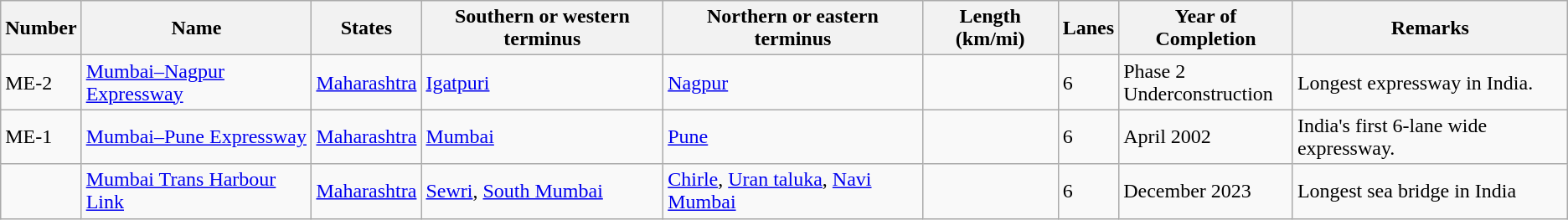<table class="wikitable sortable collapsible static-row-numbers">
<tr>
<th>Number</th>
<th>Name</th>
<th>States</th>
<th><strong>Southern or western terminus</strong></th>
<th><strong>Northern or eastern terminus</strong></th>
<th data-sort-type="number">Length (km/mi)</th>
<th>Lanes</th>
<th>Year of Completion</th>
<th>Remarks</th>
</tr>
<tr>
<td>ME-2</td>
<td><a href='#'>Mumbai–Nagpur Expressway</a></td>
<td><a href='#'>Maharashtra</a></td>
<td><a href='#'>Igatpuri</a></td>
<td><a href='#'>Nagpur</a></td>
<td style="text-align:right"></td>
<td>6</td>
<td>Phase 2<br>Underconstruction</td>
<td>Longest expressway in India.</td>
</tr>
<tr>
<td>ME-1</td>
<td><a href='#'>Mumbai–Pune Expressway</a></td>
<td><a href='#'>Maharashtra</a></td>
<td><a href='#'>Mumbai</a></td>
<td><a href='#'>Pune</a></td>
<td style="text-align:right"></td>
<td>6</td>
<td>April 2002</td>
<td>India's first 6-lane wide expressway.</td>
</tr>
<tr>
<td></td>
<td><a href='#'>Mumbai Trans Harbour Link</a></td>
<td><a href='#'>Maharashtra</a></td>
<td><a href='#'>Sewri</a>, <a href='#'>South Mumbai</a></td>
<td><a href='#'>Chirle</a>, <a href='#'>Uran taluka</a>,  <a href='#'>Navi Mumbai</a></td>
<td align="right"></td>
<td>6</td>
<td>December 2023</td>
<td>Longest sea bridge in India</td>
</tr>
</table>
